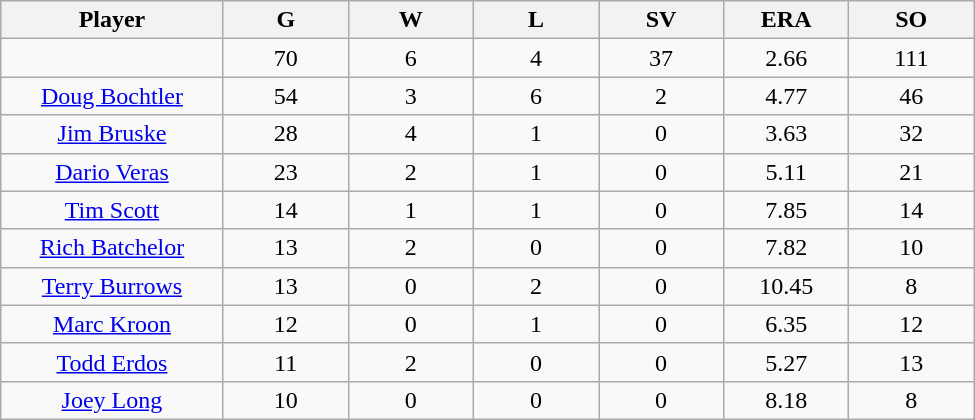<table class="wikitable sortable">
<tr>
<th bgcolor="#DDDDFF" width="16%">Player</th>
<th bgcolor="#DDDDFF" width="9%">G</th>
<th bgcolor="#DDDDFF" width="9%">W</th>
<th bgcolor="#DDDDFF" width="9%">L</th>
<th bgcolor="#DDDDFF" width="9%">SV</th>
<th bgcolor="#DDDDFF" width="9%">ERA</th>
<th bgcolor="#DDDDFF" width="9%">SO</th>
</tr>
<tr align="center">
<td></td>
<td>70</td>
<td>6</td>
<td>4</td>
<td>37</td>
<td>2.66</td>
<td>111</td>
</tr>
<tr align="center">
<td><a href='#'>Doug Bochtler</a></td>
<td>54</td>
<td>3</td>
<td>6</td>
<td>2</td>
<td>4.77</td>
<td>46</td>
</tr>
<tr align=center>
<td><a href='#'>Jim Bruske</a></td>
<td>28</td>
<td>4</td>
<td>1</td>
<td>0</td>
<td>3.63</td>
<td>32</td>
</tr>
<tr align=center>
<td><a href='#'>Dario Veras</a></td>
<td>23</td>
<td>2</td>
<td>1</td>
<td>0</td>
<td>5.11</td>
<td>21</td>
</tr>
<tr align=center>
<td><a href='#'>Tim Scott</a></td>
<td>14</td>
<td>1</td>
<td>1</td>
<td>0</td>
<td>7.85</td>
<td>14</td>
</tr>
<tr align=center>
<td><a href='#'>Rich Batchelor</a></td>
<td>13</td>
<td>2</td>
<td>0</td>
<td>0</td>
<td>7.82</td>
<td>10</td>
</tr>
<tr align=center>
<td><a href='#'>Terry Burrows</a></td>
<td>13</td>
<td>0</td>
<td>2</td>
<td>0</td>
<td>10.45</td>
<td>8</td>
</tr>
<tr align=center>
<td><a href='#'>Marc Kroon</a></td>
<td>12</td>
<td>0</td>
<td>1</td>
<td>0</td>
<td>6.35</td>
<td>12</td>
</tr>
<tr align=center>
<td><a href='#'>Todd Erdos</a></td>
<td>11</td>
<td>2</td>
<td>0</td>
<td>0</td>
<td>5.27</td>
<td>13</td>
</tr>
<tr align=center>
<td><a href='#'>Joey Long</a></td>
<td>10</td>
<td>0</td>
<td>0</td>
<td>0</td>
<td>8.18</td>
<td>8</td>
</tr>
</table>
